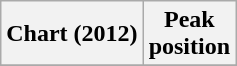<table class="wikitable plainrowheaders"  style="text-align:center">
<tr>
<th scope="col">Chart (2012)</th>
<th scope="col">Peak<br>position</th>
</tr>
<tr>
</tr>
</table>
